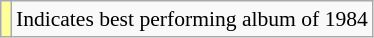<table class="wikitable" style="font-size:90%;">
<tr>
<td style="background-color:#FFFF99"></td>
<td>Indicates best performing album of 1984</td>
</tr>
</table>
